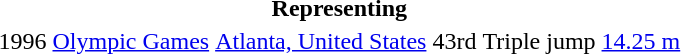<table>
<tr>
<th colspan="6">Representing </th>
</tr>
<tr>
<td>1996</td>
<td><a href='#'>Olympic Games</a></td>
<td><a href='#'>Atlanta, United States</a></td>
<td>43rd</td>
<td>Triple jump</td>
<td><a href='#'>14.25 m</a></td>
</tr>
</table>
